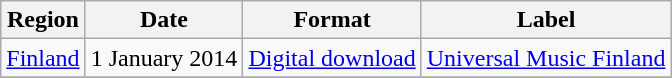<table class=wikitable>
<tr>
<th>Region</th>
<th>Date</th>
<th>Format</th>
<th>Label</th>
</tr>
<tr>
<td><a href='#'>Finland</a></td>
<td>1 January 2014</td>
<td><a href='#'>Digital download</a></td>
<td><a href='#'>Universal Music Finland</a></td>
</tr>
<tr>
</tr>
</table>
